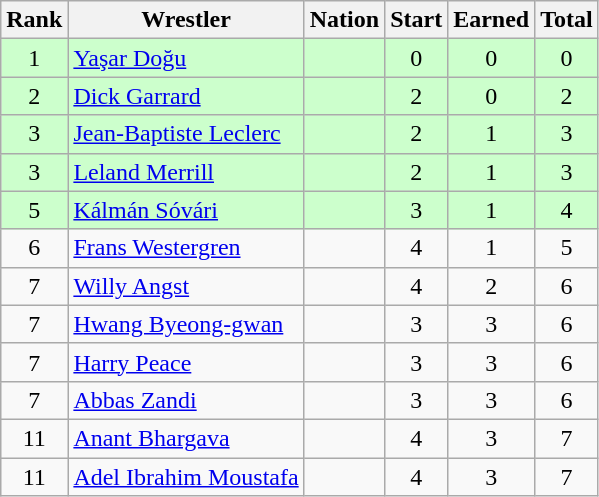<table class="wikitable sortable" style="text-align:center;">
<tr>
<th>Rank</th>
<th>Wrestler</th>
<th>Nation</th>
<th>Start</th>
<th>Earned</th>
<th>Total</th>
</tr>
<tr style="background:#cfc;">
<td>1</td>
<td align=left><a href='#'>Yaşar Doğu</a></td>
<td align=left></td>
<td>0</td>
<td>0</td>
<td>0</td>
</tr>
<tr style="background:#cfc;">
<td>2</td>
<td align=left><a href='#'>Dick Garrard</a></td>
<td align=left></td>
<td>2</td>
<td>0</td>
<td>2</td>
</tr>
<tr style="background:#cfc;">
<td>3</td>
<td align=left><a href='#'>Jean-Baptiste Leclerc</a></td>
<td align=left></td>
<td>2</td>
<td>1</td>
<td>3</td>
</tr>
<tr style="background:#cfc;">
<td>3</td>
<td align=left><a href='#'>Leland Merrill</a></td>
<td align=left></td>
<td>2</td>
<td>1</td>
<td>3</td>
</tr>
<tr style="background:#cfc;">
<td>5</td>
<td align=left><a href='#'>Kálmán Sóvári</a></td>
<td align=left></td>
<td>3</td>
<td>1</td>
<td>4</td>
</tr>
<tr>
<td>6</td>
<td align=left><a href='#'>Frans Westergren</a></td>
<td align=left></td>
<td>4</td>
<td>1</td>
<td>5</td>
</tr>
<tr>
<td>7</td>
<td align=left><a href='#'>Willy Angst</a></td>
<td align=left></td>
<td>4</td>
<td>2</td>
<td>6</td>
</tr>
<tr>
<td>7</td>
<td align=left><a href='#'>Hwang Byeong-gwan</a></td>
<td align=left></td>
<td>3</td>
<td>3</td>
<td>6</td>
</tr>
<tr>
<td>7</td>
<td align=left><a href='#'>Harry Peace</a></td>
<td align=left></td>
<td>3</td>
<td>3</td>
<td>6</td>
</tr>
<tr>
<td>7</td>
<td align=left><a href='#'>Abbas Zandi</a></td>
<td align=left></td>
<td>3</td>
<td>3</td>
<td>6</td>
</tr>
<tr>
<td>11</td>
<td align=left><a href='#'>Anant Bhargava</a></td>
<td align=left></td>
<td>4</td>
<td>3</td>
<td>7</td>
</tr>
<tr>
<td>11</td>
<td align=left><a href='#'>Adel Ibrahim Moustafa</a></td>
<td align=left></td>
<td>4</td>
<td>3</td>
<td>7</td>
</tr>
</table>
